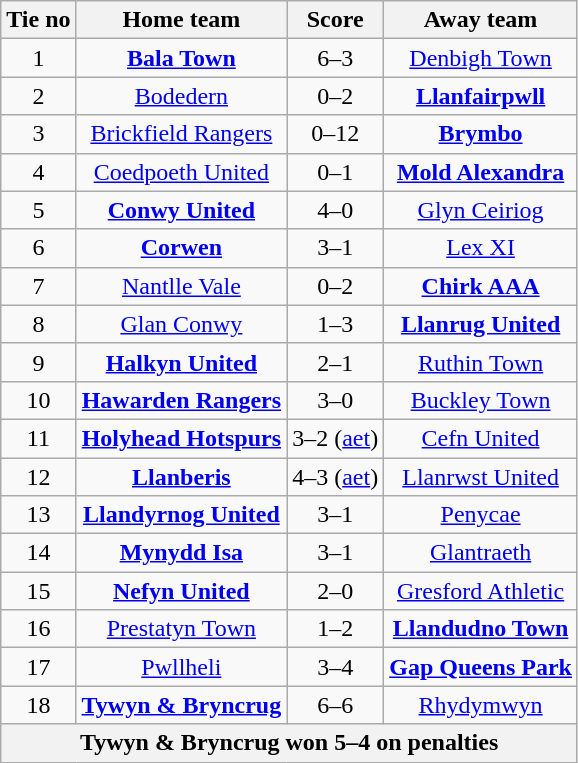<table class="wikitable" style="text-align: center">
<tr>
<th>Tie no</th>
<th>Home team</th>
<th>Score</th>
<th>Away team</th>
</tr>
<tr>
<td>1</td>
<td><strong><a href='#'>Bala Town</a></strong></td>
<td>6–3</td>
<td><a href='#'>Denbigh Town</a></td>
</tr>
<tr>
<td>2</td>
<td><a href='#'>Bodedern</a></td>
<td>0–2</td>
<td><strong><a href='#'>Llanfairpwll</a></strong></td>
</tr>
<tr>
<td>3</td>
<td><a href='#'>Brickfield Rangers</a></td>
<td>0–12</td>
<td><strong><a href='#'>Brymbo</a></strong></td>
</tr>
<tr>
<td>4</td>
<td><a href='#'>Coedpoeth United</a></td>
<td>0–1</td>
<td><strong><a href='#'>Mold Alexandra</a></strong></td>
</tr>
<tr>
<td>5</td>
<td><strong><a href='#'>Conwy United</a></strong></td>
<td>4–0</td>
<td><a href='#'>Glyn Ceiriog</a></td>
</tr>
<tr>
<td>6</td>
<td><strong><a href='#'>Corwen</a></strong></td>
<td>3–1</td>
<td><a href='#'>Lex XI</a></td>
</tr>
<tr>
<td>7</td>
<td><a href='#'>Nantlle Vale</a></td>
<td>0–2</td>
<td><strong><a href='#'>Chirk AAA</a></strong></td>
</tr>
<tr>
<td>8</td>
<td><a href='#'>Glan Conwy</a></td>
<td>1–3</td>
<td><strong><a href='#'>Llanrug United</a></strong></td>
</tr>
<tr>
<td>9</td>
<td><strong><a href='#'>Halkyn United</a></strong></td>
<td>2–1</td>
<td><a href='#'>Ruthin Town</a></td>
</tr>
<tr>
<td>10</td>
<td><strong><a href='#'>Hawarden Rangers</a></strong></td>
<td>3–0</td>
<td><a href='#'>Buckley Town</a></td>
</tr>
<tr>
<td>11</td>
<td><strong><a href='#'>Holyhead Hotspurs</a></strong></td>
<td>3–2 (<a href='#'>aet</a>)</td>
<td><a href='#'>Cefn United</a></td>
</tr>
<tr>
<td>12</td>
<td><strong><a href='#'>Llanberis</a></strong></td>
<td>4–3 (<a href='#'>aet</a>)</td>
<td><a href='#'>Llanrwst United</a></td>
</tr>
<tr>
<td>13</td>
<td><strong><a href='#'>Llandyrnog United</a></strong></td>
<td>3–1</td>
<td><a href='#'>Penycae</a></td>
</tr>
<tr>
<td>14</td>
<td><strong><a href='#'>Mynydd Isa</a></strong></td>
<td>3–1</td>
<td><a href='#'>Glantraeth</a></td>
</tr>
<tr>
<td>15</td>
<td><strong><a href='#'>Nefyn United</a></strong></td>
<td>2–0</td>
<td><a href='#'>Gresford Athletic</a></td>
</tr>
<tr>
<td>16</td>
<td><a href='#'>Prestatyn Town</a></td>
<td>1–2</td>
<td><strong><a href='#'>Llandudno Town</a></strong></td>
</tr>
<tr>
<td>17</td>
<td><a href='#'>Pwllheli</a></td>
<td>3–4</td>
<td><strong><a href='#'>Gap Queens Park</a></strong></td>
</tr>
<tr>
<td>18</td>
<td><strong><a href='#'>Tywyn & Bryncrug</a></strong></td>
<td>6–6</td>
<td><a href='#'>Rhydymwyn</a></td>
</tr>
<tr>
<th colspan=5>Tywyn & Bryncrug won 5–4 on penalties</th>
</tr>
</table>
